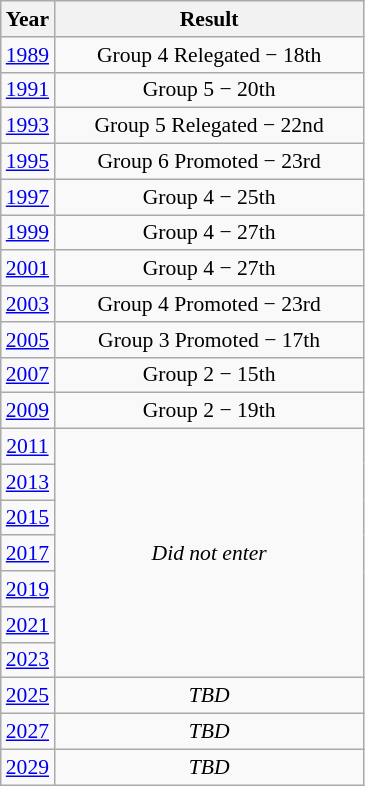<table class="wikitable" style="text-align: center; font-size:90%">
<tr>
<th>Year</th>
<th style="width:200px">Result</th>
</tr>
<tr>
<td> <a href='#'>1989</a></td>
<td>Group 4 Relegated − 18th</td>
</tr>
<tr>
<td> <a href='#'>1991</a></td>
<td>Group 5 − 20th</td>
</tr>
<tr>
<td> <a href='#'>1993</a></td>
<td>Group 5 Relegated − 22nd</td>
</tr>
<tr>
<td> <a href='#'>1995</a></td>
<td>Group 6 Promoted − 23rd</td>
</tr>
<tr>
<td> <a href='#'>1997</a></td>
<td>Group 4 − 25th</td>
</tr>
<tr>
<td> <a href='#'>1999</a></td>
<td>Group 4 − 27th</td>
</tr>
<tr>
<td> <a href='#'>2001</a></td>
<td>Group 4 − 27th</td>
</tr>
<tr>
<td> <a href='#'>2003</a></td>
<td>Group 4 Promoted − 23rd</td>
</tr>
<tr>
<td> <a href='#'>2005</a></td>
<td>Group 3 Promoted − 17th</td>
</tr>
<tr>
<td> <a href='#'>2007</a></td>
<td>Group 2 − 15th</td>
</tr>
<tr>
<td> <a href='#'>2009</a></td>
<td>Group 2 − 19th</td>
</tr>
<tr>
<td> <a href='#'>2011</a></td>
<td rowspan="7"><em>Did not enter</em></td>
</tr>
<tr>
<td> <a href='#'>2013</a></td>
</tr>
<tr>
<td> <a href='#'>2015</a></td>
</tr>
<tr>
<td> <a href='#'>2017</a></td>
</tr>
<tr>
<td> <a href='#'>2019</a></td>
</tr>
<tr>
<td> <a href='#'>2021</a></td>
</tr>
<tr>
<td> <a href='#'>2023</a></td>
</tr>
<tr>
<td> <a href='#'>2025</a></td>
<td><em>TBD</em></td>
</tr>
<tr>
<td> <a href='#'>2027</a></td>
<td><em>TBD</em></td>
</tr>
<tr>
<td> <a href='#'>2029</a></td>
<td><em>TBD</em></td>
</tr>
</table>
